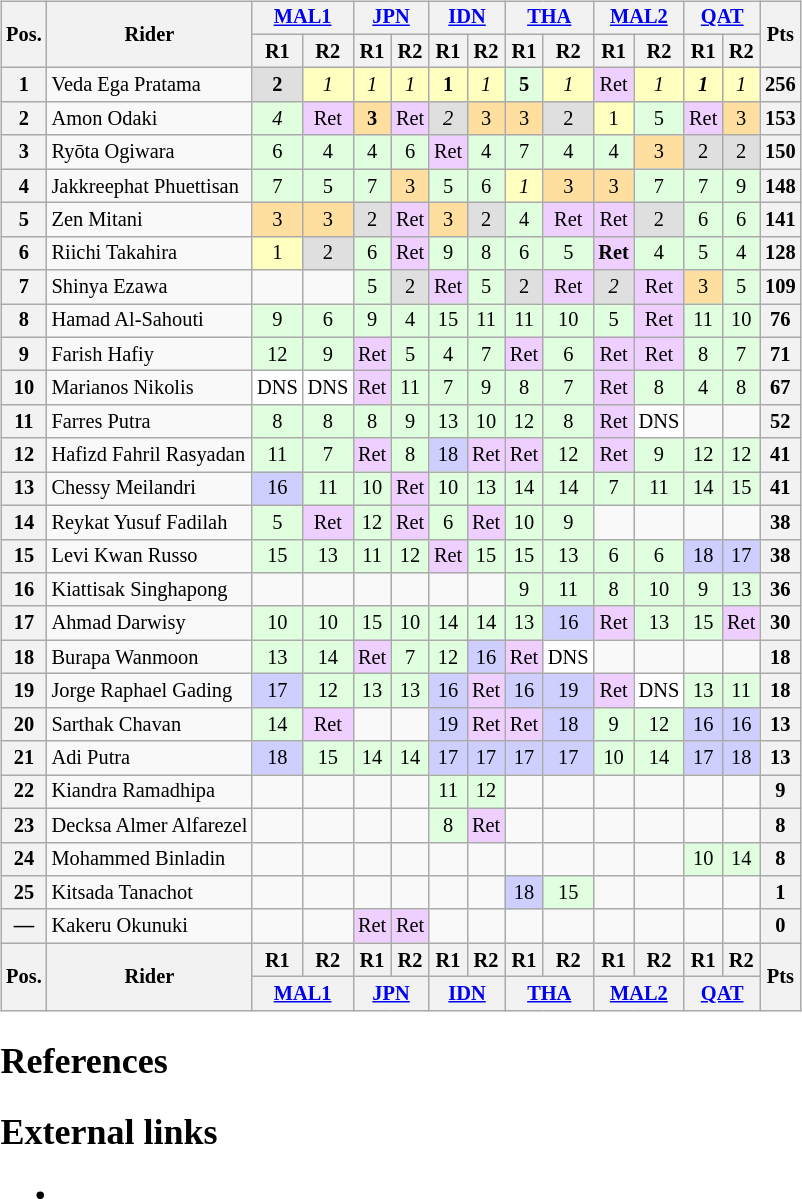<table>
<tr>
<td><br><table class="wikitable" style="font-size:85%; text-align:center;">
<tr valign="top">
<th rowspan="2" valign="middle">Pos.</th>
<th rowspan="2" valign="middle">Rider</th>
<th colspan="2"><a href='#'>MAL1</a><br></th>
<th colspan="2"><a href='#'>JPN</a><br></th>
<th colspan="2"><a href='#'>IDN</a><br></th>
<th colspan="2"><a href='#'>THA</a><br></th>
<th colspan="2"><a href='#'>MAL2</a><br></th>
<th colspan="2"><a href='#'>QAT</a><br></th>
<th rowspan="2" valign="middle">Pts</th>
</tr>
<tr>
<th>R1</th>
<th>R2</th>
<th>R1</th>
<th>R2</th>
<th>R1</th>
<th>R2</th>
<th>R1</th>
<th>R2</th>
<th>R1</th>
<th>R2</th>
<th>R1</th>
<th>R2</th>
</tr>
<tr>
<th>1</th>
<td align="left"> Veda Ega Pratama</td>
<td style="background:#DFDFDF;"><strong>2</strong></td>
<td style="background:#FFFFBF;"><em>1</em></td>
<td style="background:#FFFFBF;"><em>1</em></td>
<td style="background:#FFFFBF;"><em>1</em></td>
<td style="background:#FFFFBF;"><strong>1</strong></td>
<td style="background:#FFFFBF;"><em>1</em></td>
<td style="background:#DFFFDF;"><strong>5</strong></td>
<td style="background:#FFFFBF;"><em>1</em></td>
<td style="background:#EFCFFF;">Ret</td>
<td style="background:#FFFFBF;"><em>1</em></td>
<td style="background:#FFFFBF;"><strong><em>1</em></strong></td>
<td style="background:#FFFFBF;"><em>1</em></td>
<th>256</th>
</tr>
<tr>
<th>2</th>
<td align="left"> Amon Odaki</td>
<td style="background:#DFFFDF;"><em>4</em></td>
<td style="background:#EFCFFF;">Ret</td>
<td style="background:#FFDF9F;"><strong>3</strong></td>
<td style="background:#EFCFFF;">Ret</td>
<td style="background:#DFDFDF;"><em>2</em></td>
<td style="background:#FFDF9F;">3</td>
<td style="background:#FFDF9F;">3</td>
<td style="background:#DFDFDF;">2</td>
<td style="background:#FFFFBF;">1</td>
<td style="background:#DFFFDF;">5</td>
<td style="background:#EFCFFF;">Ret</td>
<td style="background:#FFDF9F;">3</td>
<th>153</th>
</tr>
<tr>
<th>3</th>
<td align="left"> Ryōta Ogiwara</td>
<td style="background:#DFFFDF;">6</td>
<td style="background:#DFFFDF;">4</td>
<td style="background:#DFFFDF;">4</td>
<td style="background:#DFFFDF;">6</td>
<td style="background:#EFCFFF;">Ret</td>
<td style="background:#DFFFDF;">4</td>
<td style="background:#DFFFDF;">7</td>
<td style="background:#DFFFDF;">4</td>
<td style="background:#DFFFDF;">4</td>
<td style="background:#FFDF9F;">3</td>
<td style="background:#DFDFDF;">2</td>
<td style="background:#DFDFDF;">2</td>
<th>150</th>
</tr>
<tr>
<th>4</th>
<td align="left"> Jakkreephat Phuettisan</td>
<td style="background:#DFFFDF;">7</td>
<td style="background:#DFFFDF;">5</td>
<td style="background:#DFFFDF;">7</td>
<td style="background:#FFDF9F;">3</td>
<td style="background:#DFFFDF;">5</td>
<td style="background:#DFFFDF;">6</td>
<td style="background:#FFFFBF;"><em>1</em></td>
<td style="background:#FFDF9F;">3</td>
<td style="background:#FFDF9F;">3</td>
<td style="background:#DFFFDF;">7</td>
<td style="background:#DFFFDF;">7</td>
<td style="background:#DFFFDF;">9</td>
<th>148</th>
</tr>
<tr>
<th>5</th>
<td align="left"> Zen Mitani</td>
<td style="background:#FFDF9F;">3</td>
<td style="background:#FFDF9F;">3</td>
<td style="background:#DFDFDF;">2</td>
<td style="background:#EFCFFF;">Ret</td>
<td style="background:#FFDF9F;">3</td>
<td style="background:#DFDFDF;">2</td>
<td style="background:#DFFFDF;">4</td>
<td style="background:#EFCFFF;">Ret</td>
<td style="background:#EFCFFF;">Ret</td>
<td style="background:#DFDFDF;">2</td>
<td style="background:#DFFFDF;">6</td>
<td style="background:#DFFFDF;">6</td>
<th>141</th>
</tr>
<tr>
<th>6</th>
<td align="left"> Riichi Takahira</td>
<td style="background:#FFFFBF;">1</td>
<td style="background:#DFDFDF;">2</td>
<td style="background:#DFFFDF;">6</td>
<td style="background:#EFCFFF;">Ret</td>
<td style="background:#DFFFDF;">9</td>
<td style="background:#DFFFDF;">8</td>
<td style="background:#DFFFDF;">6</td>
<td style="background:#DFFFDF;">5</td>
<td style="background:#EFCFFF;"><strong>Ret</strong></td>
<td style="background:#DFFFDF;">4</td>
<td style="background:#DFFFDF;">5</td>
<td style="background:#DFFFDF;">4</td>
<th>128</th>
</tr>
<tr>
<th>7</th>
<td align="left"> Shinya Ezawa</td>
<td style="background:#;"></td>
<td style="background:#;"></td>
<td style="background:#DFFFDF;">5</td>
<td style="background:#DFDFDF;">2</td>
<td style="background:#EFCFFF;">Ret</td>
<td style="background:#DFFFDF;">5</td>
<td style="background:#DFDFDF;">2</td>
<td style="background:#EFCFFF;">Ret</td>
<td style="background:#DFDFDF;"><em>2</em></td>
<td style="background:#EFCFFF;">Ret</td>
<td style="background:#FFDF9F;">3</td>
<td style="background:#DFFFDF;">5</td>
<th>109</th>
</tr>
<tr>
<th>8</th>
<td align="left"> Hamad Al-Sahouti</td>
<td style="background:#DFFFDF;">9</td>
<td style="background:#DFFFDF;">6</td>
<td style="background:#DFFFDF;">9</td>
<td style="background:#DFFFDF;">4</td>
<td style="background:#DFFFDF;">15</td>
<td style="background:#DFFFDF;">11</td>
<td style="background:#DFFFDF;">11</td>
<td style="background:#DFFFDF;">10</td>
<td style="background:#DFFFDF;">5</td>
<td style="background:#EFCFFF;">Ret</td>
<td style="background:#DFFFDF;">11</td>
<td style="background:#DFFFDF;">10</td>
<th>76</th>
</tr>
<tr>
<th>9</th>
<td align="left"> Farish Hafiy</td>
<td style="background:#DFFFDF;">12</td>
<td style="background:#DFFFDF;">9</td>
<td style="background:#EFCFFF;">Ret</td>
<td style="background:#DFFFDF;">5</td>
<td style="background:#DFFFDF;">4</td>
<td style="background:#DFFFDF;">7</td>
<td style="background:#EFCFFF;">Ret</td>
<td style="background:#DFFFDF;">6</td>
<td style="background:#EFCFFF;">Ret</td>
<td style="background:#EFCFFF;">Ret</td>
<td style="background:#DFFFDF;">8</td>
<td style="background:#DFFFDF;">7</td>
<th>71</th>
</tr>
<tr>
<th>10</th>
<td align="left"> Marianos Nikolis</td>
<td style="background:#FFFFFF;">DNS</td>
<td style="background:#FFFFFF;">DNS</td>
<td style="background:#EFCFFF;">Ret</td>
<td style="background:#DFFFDF;">11</td>
<td style="background:#DFFFDF;">7</td>
<td style="background:#DFFFDF;">9</td>
<td style="background:#DFFFDF;">8</td>
<td style="background:#DFFFDF;">7</td>
<td style="background:#EFCFFF;">Ret</td>
<td style="background:#DFFFDF;">8</td>
<td style="background:#DFFFDF;">4</td>
<td style="background:#DFFFDF;">8</td>
<th>67</th>
</tr>
<tr>
<th>11</th>
<td align="left"> Farres Putra</td>
<td style="background:#DFFFDF;">8</td>
<td style="background:#DFFFDF;">8</td>
<td style="background:#DFFFDF;">8</td>
<td style="background:#DFFFDF;">9</td>
<td style="background:#DFFFDF;">13</td>
<td style="background:#DFFFDF;">10</td>
<td style="background:#DFFFDF;">12</td>
<td style="background:#DFFFDF;">8</td>
<td style="background:#EFCFFF;">Ret</td>
<td style="background:#FFFFFF;">DNS</td>
<td style="background:#;"></td>
<td style="background:#;"></td>
<th>52</th>
</tr>
<tr>
<th>12</th>
<td align="left"> Hafizd Fahril Rasyadan</td>
<td style="background:#DFFFDF;">11</td>
<td style="background:#DFFFDF;">7</td>
<td style="background:#EFCFFF;">Ret</td>
<td style="background:#DFFFDF;">8</td>
<td style="background:#CFCFFF;">18</td>
<td style="background:#EFCFFF;">Ret</td>
<td style="background:#EFCFFF;">Ret</td>
<td style="background:#DFFFDF;">12</td>
<td style="background:#EFCFFF;">Ret</td>
<td style="background:#DFFFDF;">9</td>
<td style="background:#DFFFDF;">12</td>
<td style="background:#DFFFDF;">12</td>
<th>41</th>
</tr>
<tr>
<th>13</th>
<td align="left"> Chessy Meilandri</td>
<td style="background:#CFCFFF;">16</td>
<td style="background:#DFFFDF;">11</td>
<td style="background:#DFFFDF;">10</td>
<td style="background:#EFCFFF;">Ret</td>
<td style="background:#DFFFDF;">10</td>
<td style="background:#DFFFDF;">13</td>
<td style="background:#DFFFDF;">14</td>
<td style="background:#DFFFDF;">14</td>
<td style="background:#DFFFDF;">7</td>
<td style="background:#DFFFDF;">11</td>
<td style="background:#DFFFDF;">14</td>
<td style="background:#DFFFDF;">15</td>
<th>41</th>
</tr>
<tr>
<th>14</th>
<td align="left"> Reykat Yusuf Fadilah</td>
<td style="background:#DFFFDF;">5</td>
<td style="background:#EFCFFF;">Ret</td>
<td style="background:#DFFFDF;">12</td>
<td style="background:#EFCFFF;">Ret</td>
<td style="background:#DFFFDF;">6</td>
<td style="background:#EFCFFF;">Ret</td>
<td style="background:#DFFFDF;">10</td>
<td style="background:#DFFFDF;">9</td>
<td style="background:#;"></td>
<td style="background:#;"></td>
<td style="background:#;"></td>
<td style="background:#;"></td>
<th>38</th>
</tr>
<tr>
<th>15</th>
<td align="left"> Levi Kwan Russo</td>
<td style="background:#DFFFDF;">15</td>
<td style="background:#DFFFDF;">13</td>
<td style="background:#DFFFDF;">11</td>
<td style="background:#DFFFDF;">12</td>
<td style="background:#EFCFFF;">Ret</td>
<td style="background:#DFFFDF;">15</td>
<td style="background:#DFFFDF;">15</td>
<td style="background:#DFFFDF;">13</td>
<td style="background:#DFFFDF;">6</td>
<td style="background:#DFFFDF;">6</td>
<td style="background:#CFCFFF;">18</td>
<td style="background:#CFCFFF;">17</td>
<th>38</th>
</tr>
<tr>
<th>16</th>
<td align="left"> Kiattisak Singhapong</td>
<td></td>
<td></td>
<td></td>
<td></td>
<td></td>
<td></td>
<td style="background:#DFFFDF;">9</td>
<td style="background:#DFFFDF;">11</td>
<td style="background:#DFFFDF;">8</td>
<td style="background:#DFFFDF;">10</td>
<td style="background:#DFFFDF;">9</td>
<td style="background:#DFFFDF;">13</td>
<th>36</th>
</tr>
<tr>
<th>17</th>
<td align="left"> Ahmad Darwisy</td>
<td style="background:#DFFFDF;">10</td>
<td style="background:#DFFFDF;">10</td>
<td style="background:#DFFFDF;">15</td>
<td style="background:#DFFFDF;">10</td>
<td style="background:#DFFFDF;">14</td>
<td style="background:#DFFFDF;">14</td>
<td style="background:#DFFFDF;">13</td>
<td style="background:#CFCFFF;">16</td>
<td style="background:#EFCFFF;">Ret</td>
<td style="background:#DFFFDF;">13</td>
<td style="background:#DFFFDF;">15</td>
<td style="background:#EFCFFF;">Ret</td>
<th>30</th>
</tr>
<tr>
<th>18</th>
<td align="left"> Burapa Wanmoon</td>
<td style="background:#DFFFDF;">13</td>
<td style="background:#DFFFDF;">14</td>
<td style="background:#EFCFFF;">Ret</td>
<td style="background:#DFFFDF;">7</td>
<td style="background:#DFFFDF;">12</td>
<td style="background:#CFCFFF;">16</td>
<td style="background:#EFCFFF;">Ret</td>
<td style="background:#FFFFFF;">DNS</td>
<td style="background:#;"></td>
<td style="background:#;"></td>
<td style="background:#;"></td>
<td style="background:#;"></td>
<th>18</th>
</tr>
<tr>
<th>19</th>
<td align="left"> Jorge Raphael Gading</td>
<td style="background:#CFCFFF;">17</td>
<td style="background:#DFFFDF;">12</td>
<td style="background:#DFFFDF;">13</td>
<td style="background:#DFFFDF;">13</td>
<td style="background:#CFCFFF;">16</td>
<td style="background:#EFCFFF;">Ret</td>
<td style="background:#CFCFFF;">16</td>
<td style="background:#CFCFFF;">19</td>
<td style="background:#EFCFFF;">Ret</td>
<td style="background:#FFFFFF;">DNS</td>
<td style="background:#DFFFDF;">13</td>
<td style="background:#DFFFDF;">11</td>
<th>18</th>
</tr>
<tr>
<th>20</th>
<td align="left"> Sarthak Chavan</td>
<td style="background:#DFFFDF;">14</td>
<td style="background:#EFCFFF;">Ret</td>
<td style="background:#;"></td>
<td style="background:#;"></td>
<td style="background:#CFCFFF;">19</td>
<td style="background:#EFCFFF;">Ret</td>
<td style="background:#EFCFFF;">Ret</td>
<td style="background:#CFCFFF;">18</td>
<td style="background:#DFFFDF;">9</td>
<td style="background:#DFFFDF;">12</td>
<td style="background:#CFCFFF;">16</td>
<td style="background:#CFCFFF;">16</td>
<th>13</th>
</tr>
<tr>
<th>21</th>
<td align="left"> Adi Putra</td>
<td style="background:#CFCFFF;">18</td>
<td style="background:#DFFFDF;">15</td>
<td style="background:#DFFFDF;">14</td>
<td style="background:#DFFFDF;">14</td>
<td style="background:#CFCFFF;">17</td>
<td style="background:#CFCFFF;">17</td>
<td style="background:#CFCFFF;">17</td>
<td style="background:#CFCFFF;">17</td>
<td style="background:#DFFFDF;">10</td>
<td style="background:#DFFFDF;">14</td>
<td style="background:#CFCFFF;">17</td>
<td style="background:#CFCFFF;">18</td>
<th>13</th>
</tr>
<tr>
<th>22</th>
<td align="left"> Kiandra Ramadhipa</td>
<td></td>
<td></td>
<td></td>
<td></td>
<td style="background:#DFFFDF;">11</td>
<td style="background:#DFFFDF;">12</td>
<td></td>
<td></td>
<td></td>
<td></td>
<td></td>
<td></td>
<th>9</th>
</tr>
<tr>
<th>23</th>
<td align="left"> Decksa Almer Alfarezel</td>
<td></td>
<td></td>
<td></td>
<td></td>
<td style="background:#DFFFDF;">8</td>
<td style="background:#EFCFFF;">Ret</td>
<td></td>
<td></td>
<td></td>
<td></td>
<td></td>
<td></td>
<th>8</th>
</tr>
<tr>
<th>24</th>
<td align="left"> Mohammed Binladin</td>
<td></td>
<td></td>
<td></td>
<td></td>
<td></td>
<td></td>
<td></td>
<td></td>
<td></td>
<td></td>
<td style="background:#DFFFDF;">10</td>
<td style="background:#DFFFDF;">14</td>
<th>8</th>
</tr>
<tr>
<th>25</th>
<td align="left"> Kitsada Tanachot</td>
<td></td>
<td></td>
<td></td>
<td></td>
<td></td>
<td></td>
<td style="background:#CFCFFF;">18</td>
<td style="background:#DFFFDF;">15</td>
<td></td>
<td></td>
<td></td>
<td></td>
<th>1</th>
</tr>
<tr>
<th>—</th>
<td align="left"> Kakeru Okunuki</td>
<td></td>
<td></td>
<td style="background:#EFCFFF;">Ret</td>
<td style="background:#EFCFFF;">Ret</td>
<td></td>
<td></td>
<td></td>
<td></td>
<td></td>
<td></td>
<td></td>
<td></td>
<th>0</th>
</tr>
<tr>
<th rowspan="2">Pos.</th>
<th rowspan="2">Rider</th>
<th>R1</th>
<th>R2</th>
<th>R1</th>
<th>R2</th>
<th>R1</th>
<th>R2</th>
<th>R1</th>
<th>R2</th>
<th>R1</th>
<th>R2</th>
<th>R1</th>
<th>R2</th>
<th rowspan="2">Pts</th>
</tr>
<tr>
<th colspan="2"><a href='#'>MAL1</a><br></th>
<th colspan="2"><a href='#'>JPN</a><br></th>
<th colspan="2"><a href='#'>IDN</a><br></th>
<th colspan="2"><a href='#'>THA</a><br></th>
<th colspan="2"><a href='#'>MAL2</a><br></th>
<th colspan="2"><a href='#'>QAT</a><br></th>
</tr>
</table>
<h2>References</h2><h2>External links</h2><ul><li></li></ul></td>
</tr>
</table>
